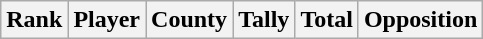<table class="wikitable sortable">
<tr>
<th>Rank</th>
<th>Player</th>
<th>County</th>
<th>Tally</th>
<th>Total</th>
<th>Opposition</th>
</tr>
</table>
